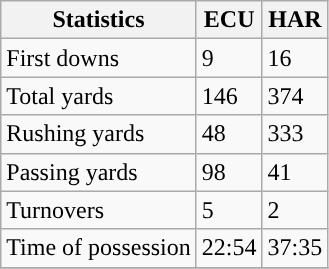<table class="wikitable" style="float: left;">
<tr>
<th>Statistics</th>
<th>ECU</th>
<th>HAR</th>
</tr>
<tr>
<td>First downs</td>
<td>9</td>
<td>16</td>
</tr>
<tr>
<td>Total yards</td>
<td>146</td>
<td>374</td>
</tr>
<tr>
<td>Rushing yards</td>
<td>48</td>
<td>333</td>
</tr>
<tr>
<td>Passing yards</td>
<td>98</td>
<td>41</td>
</tr>
<tr>
<td>Turnovers</td>
<td>5</td>
<td>2</td>
</tr>
<tr>
<td>Time of possession</td>
<td>22:54</td>
<td>37:35</td>
</tr>
<tr>
</tr>
</table>
